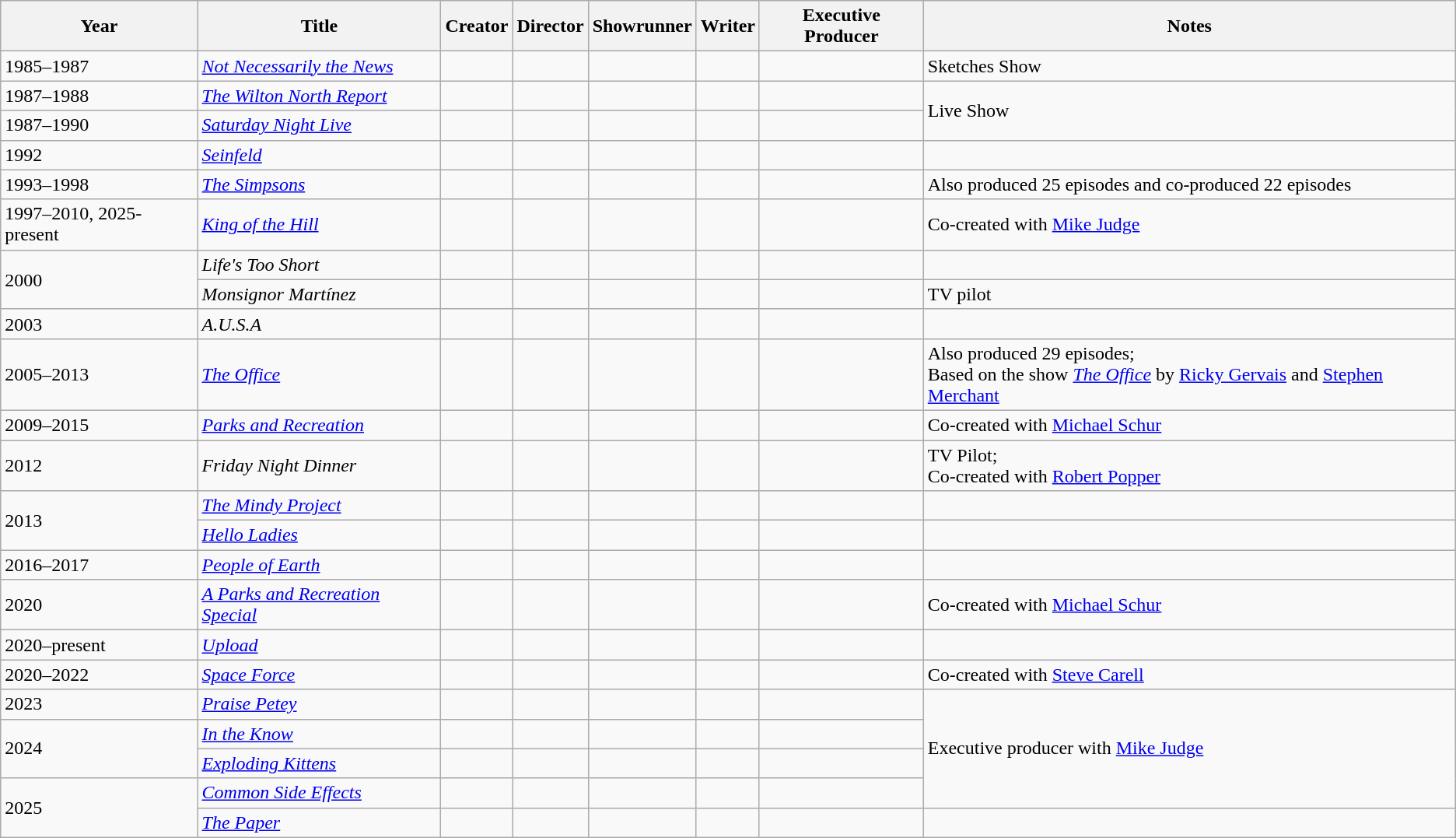<table class="wikitable sortable">
<tr>
<th>Year</th>
<th>Title</th>
<th>Creator</th>
<th>Director</th>
<th>Showrunner</th>
<th>Writer</th>
<th>Executive Producer</th>
<th>Notes</th>
</tr>
<tr>
<td>1985–1987</td>
<td><em><a href='#'>Not Necessarily the News</a></em></td>
<td></td>
<td></td>
<td></td>
<td></td>
<td></td>
<td>Sketches Show</td>
</tr>
<tr>
<td>1987–1988</td>
<td><em><a href='#'>The Wilton North Report</a></em></td>
<td></td>
<td></td>
<td></td>
<td></td>
<td></td>
<td rowspan=2>Live Show</td>
</tr>
<tr>
<td>1987–1990</td>
<td><em><a href='#'>Saturday Night Live</a></em></td>
<td></td>
<td></td>
<td></td>
<td></td>
<td></td>
</tr>
<tr>
<td>1992</td>
<td><em><a href='#'>Seinfeld</a></em></td>
<td></td>
<td></td>
<td></td>
<td></td>
<td></td>
<td></td>
</tr>
<tr>
<td>1993–1998</td>
<td><em><a href='#'>The Simpsons</a></em></td>
<td></td>
<td></td>
<td></td>
<td></td>
<td></td>
<td>Also produced 25 episodes and co-produced 22 episodes</td>
</tr>
<tr>
<td>1997–2010, 2025-present</td>
<td><em><a href='#'>King of the Hill</a></em></td>
<td></td>
<td></td>
<td></td>
<td></td>
<td></td>
<td>Co-created with <a href='#'>Mike Judge</a></td>
</tr>
<tr>
<td rowspan="2">2000</td>
<td><em>Life's Too Short</em></td>
<td></td>
<td></td>
<td></td>
<td></td>
<td></td>
<td></td>
</tr>
<tr>
<td><em>Monsignor Martínez</em></td>
<td></td>
<td></td>
<td></td>
<td></td>
<td></td>
<td>TV pilot</td>
</tr>
<tr>
<td>2003</td>
<td><em>A.U.S.A</em></td>
<td></td>
<td></td>
<td></td>
<td></td>
<td></td>
<td></td>
</tr>
<tr>
<td>2005–2013</td>
<td><em><a href='#'>The Office</a></em></td>
<td></td>
<td></td>
<td></td>
<td></td>
<td></td>
<td>Also produced 29 episodes;<br>Based on the show <em><a href='#'>The Office</a></em> by <a href='#'>Ricky Gervais</a> and <a href='#'>Stephen Merchant</a></td>
</tr>
<tr>
<td>2009–2015</td>
<td><em><a href='#'>Parks and Recreation</a></em></td>
<td></td>
<td></td>
<td></td>
<td></td>
<td></td>
<td>Co-created with <a href='#'>Michael Schur</a></td>
</tr>
<tr>
<td>2012</td>
<td><em>Friday Night Dinner</em></td>
<td></td>
<td></td>
<td></td>
<td></td>
<td></td>
<td>TV Pilot;<br>Co-created with <a href='#'>Robert Popper</a></td>
</tr>
<tr>
<td rowspan="2">2013</td>
<td><em><a href='#'>The Mindy Project</a></em></td>
<td></td>
<td></td>
<td></td>
<td></td>
<td></td>
<td></td>
</tr>
<tr>
<td><em><a href='#'>Hello Ladies</a></em></td>
<td></td>
<td></td>
<td></td>
<td></td>
<td></td>
<td></td>
</tr>
<tr>
<td>2016–2017</td>
<td><em><a href='#'>People of Earth</a></em></td>
<td></td>
<td></td>
<td></td>
<td></td>
<td></td>
<td></td>
</tr>
<tr>
<td>2020</td>
<td><em><a href='#'>A Parks and Recreation Special</a></em></td>
<td></td>
<td></td>
<td></td>
<td></td>
<td></td>
<td>Co-created with <a href='#'>Michael Schur</a></td>
</tr>
<tr>
<td>2020–present</td>
<td><em><a href='#'>Upload</a></em></td>
<td></td>
<td></td>
<td></td>
<td></td>
<td></td>
<td></td>
</tr>
<tr>
<td>2020–2022</td>
<td><em><a href='#'>Space Force</a></em></td>
<td></td>
<td></td>
<td></td>
<td></td>
<td></td>
<td>Co-created with <a href='#'>Steve Carell</a></td>
</tr>
<tr>
<td>2023</td>
<td><em><a href='#'>Praise Petey</a></em></td>
<td></td>
<td></td>
<td></td>
<td></td>
<td></td>
<td rowspan=4>Executive producer with <a href='#'>Mike Judge</a></td>
</tr>
<tr>
<td rowspan="2">2024</td>
<td><em><a href='#'>In the Know</a></em></td>
<td></td>
<td></td>
<td></td>
<td></td>
<td></td>
</tr>
<tr>
<td><em><a href='#'>Exploding Kittens</a></em></td>
<td></td>
<td></td>
<td></td>
<td></td>
<td></td>
</tr>
<tr>
<td rowspan="2">2025</td>
<td><em><a href='#'>Common Side Effects</a></em></td>
<td></td>
<td></td>
<td></td>
<td></td>
<td></td>
</tr>
<tr>
<td><em><a href='#'>The Paper</a></em></td>
<td></td>
<td></td>
<td></td>
<td></td>
<td></td>
</tr>
</table>
